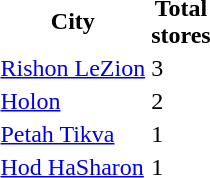<table>
<tr>
<th>City</th>
<th>Total<br>stores</th>
</tr>
<tr>
<td><a href='#'>Rishon LeZion</a></td>
<td>3</td>
</tr>
<tr>
<td><a href='#'>Holon</a></td>
<td>2</td>
</tr>
<tr>
<td><a href='#'>Petah Tikva</a></td>
<td>1</td>
</tr>
<tr>
<td><a href='#'>Hod HaSharon</a></td>
<td>1</td>
</tr>
<tr>
</tr>
</table>
